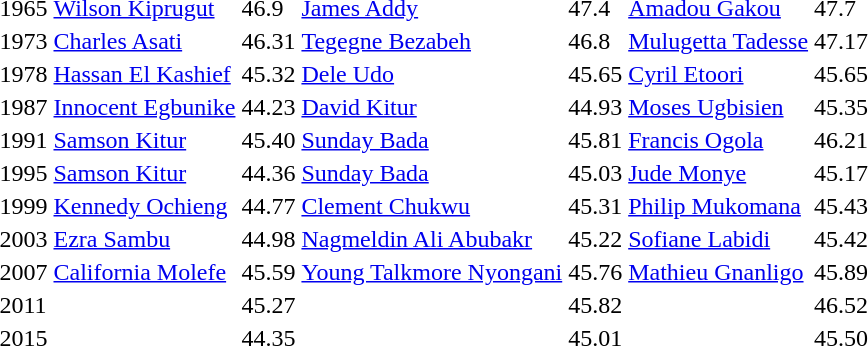<table>
<tr>
<td>1965</td>
<td><a href='#'>Wilson Kiprugut</a><br> </td>
<td>46.9</td>
<td><a href='#'>James Addy</a><br> </td>
<td>47.4</td>
<td><a href='#'>Amadou Gakou</a><br> </td>
<td>47.7</td>
</tr>
<tr>
<td>1973</td>
<td><a href='#'>Charles Asati</a><br> </td>
<td>46.31</td>
<td><a href='#'>Tegegne Bezabeh</a><br> </td>
<td>46.8</td>
<td><a href='#'>Mulugetta Tadesse</a><br> </td>
<td>47.17</td>
</tr>
<tr>
<td>1978</td>
<td><a href='#'>Hassan El Kashief</a><br> </td>
<td>45.32</td>
<td><a href='#'>Dele Udo</a><br> </td>
<td>45.65</td>
<td><a href='#'>Cyril Etoori</a><br> </td>
<td>45.65</td>
</tr>
<tr>
<td>1987</td>
<td><a href='#'>Innocent Egbunike</a><br> </td>
<td>44.23</td>
<td><a href='#'>David Kitur</a><br> </td>
<td>44.93</td>
<td><a href='#'>Moses Ugbisien</a><br> </td>
<td>45.35</td>
</tr>
<tr>
<td>1991</td>
<td><a href='#'>Samson Kitur</a><br> </td>
<td>45.40</td>
<td><a href='#'>Sunday Bada</a><br> </td>
<td>45.81</td>
<td><a href='#'>Francis Ogola</a><br> </td>
<td>46.21</td>
</tr>
<tr>
<td>1995</td>
<td><a href='#'>Samson Kitur</a><br> </td>
<td>44.36</td>
<td><a href='#'>Sunday Bada</a><br> </td>
<td>45.03</td>
<td><a href='#'>Jude Monye</a><br> </td>
<td>45.17</td>
</tr>
<tr>
<td>1999</td>
<td><a href='#'>Kennedy Ochieng</a><br> </td>
<td>44.77</td>
<td><a href='#'>Clement Chukwu</a><br> </td>
<td>45.31</td>
<td><a href='#'>Philip Mukomana</a><br> </td>
<td>45.43</td>
</tr>
<tr>
<td>2003<br></td>
<td><a href='#'>Ezra Sambu</a> <br>  </td>
<td>44.98</td>
<td><a href='#'>Nagmeldin Ali Abubakr</a> <br> </td>
<td>45.22</td>
<td><a href='#'>Sofiane Labidi</a> <br> </td>
<td>45.42</td>
</tr>
<tr>
<td>2007<br></td>
<td><a href='#'>California Molefe</a> <br>  </td>
<td>45.59</td>
<td><a href='#'>Young Talkmore Nyongani</a> <br> </td>
<td>45.76</td>
<td><a href='#'>Mathieu Gnanligo</a> <br> </td>
<td>45.89</td>
</tr>
<tr>
<td>2011<br></td>
<td></td>
<td>45.27</td>
<td></td>
<td>45.82</td>
<td></td>
<td>46.52</td>
</tr>
<tr>
<td>2015</td>
<td></td>
<td>44.35</td>
<td></td>
<td>45.01</td>
<td></td>
<td>45.50</td>
</tr>
</table>
